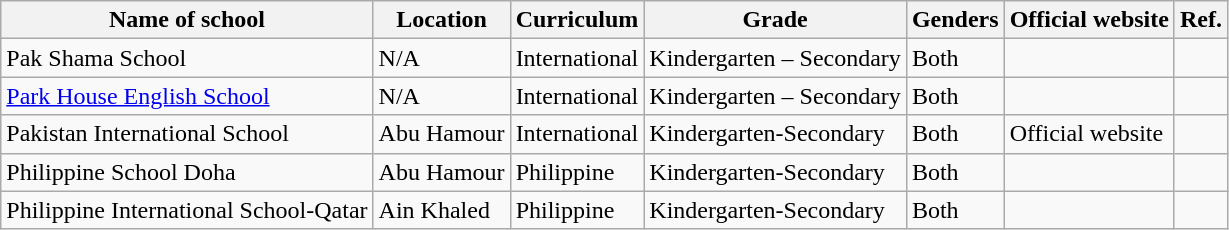<table class="wikitable">
<tr>
<th>Name of school</th>
<th>Location</th>
<th>Curriculum</th>
<th>Grade</th>
<th>Genders</th>
<th>Official website</th>
<th>Ref.</th>
</tr>
<tr>
<td>Pak Shama School</td>
<td>N/A</td>
<td>International</td>
<td>Kindergarten – Secondary</td>
<td>Both</td>
<td></td>
<td></td>
</tr>
<tr>
<td><a href='#'>Park House English School</a></td>
<td>N/A</td>
<td>International</td>
<td>Kindergarten – Secondary</td>
<td>Both</td>
<td></td>
<td></td>
</tr>
<tr>
<td>Pakistan International School</td>
<td>Abu Hamour</td>
<td>International</td>
<td>Kindergarten-Secondary</td>
<td>Both</td>
<td>Official website</td>
<td></td>
</tr>
<tr>
<td>Philippine School Doha</td>
<td>Abu Hamour</td>
<td>Philippine</td>
<td>Kindergarten-Secondary</td>
<td>Both</td>
<td></td>
<td></td>
</tr>
<tr>
<td>Philippine International  School-Qatar</td>
<td>Ain Khaled</td>
<td>Philippine</td>
<td>Kindergarten-Secondary</td>
<td>Both</td>
<td></td>
<td></td>
</tr>
</table>
